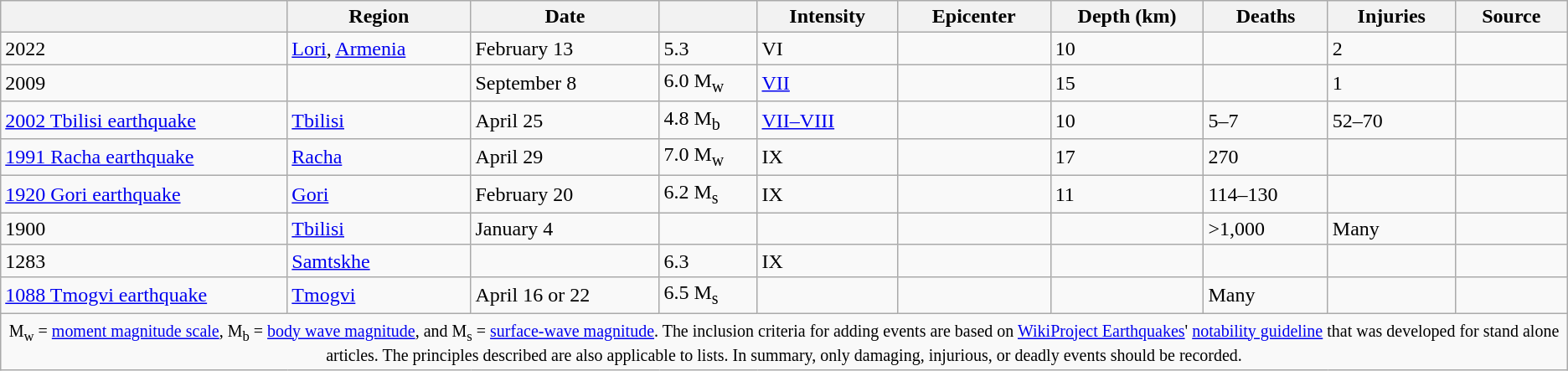<table class="wikitable" border="1">
<tr>
<th></th>
<th>Region</th>
<th>Date</th>
<th></th>
<th>Intensity</th>
<th>Epicenter</th>
<th>Depth (km)</th>
<th>Deaths</th>
<th>Injuries</th>
<th>Source</th>
</tr>
<tr>
<td>2022</td>
<td><a href='#'>Lori</a>, <a href='#'>Armenia</a></td>
<td>February 13</td>
<td>5.3 </td>
<td>VI</td>
<td></td>
<td>10</td>
<td></td>
<td>2</td>
<td></td>
</tr>
<tr>
<td>2009</td>
<td></td>
<td>September 8</td>
<td>6.0 M<sub>w</sub></td>
<td><a href='#'>VII</a></td>
<td></td>
<td>15</td>
<td></td>
<td>1</td>
<td></td>
</tr>
<tr>
<td><a href='#'>2002 Tbilisi earthquake</a></td>
<td><a href='#'>Tbilisi</a></td>
<td>April 25</td>
<td>4.8 M<sub>b</sub></td>
<td><a href='#'>VII–VIII</a></td>
<td></td>
<td>10</td>
<td>5–7</td>
<td>52–70</td>
<td></td>
</tr>
<tr>
<td><a href='#'>1991 Racha earthquake</a></td>
<td><a href='#'>Racha</a></td>
<td>April 29</td>
<td>7.0 M<sub>w</sub></td>
<td>IX</td>
<td></td>
<td>17</td>
<td>270</td>
<td></td>
<td></td>
</tr>
<tr>
<td><a href='#'>1920 Gori earthquake</a></td>
<td><a href='#'>Gori</a></td>
<td>February 20</td>
<td>6.2 M<sub>s</sub></td>
<td>IX</td>
<td></td>
<td>11</td>
<td>114–130</td>
<td></td>
<td></td>
</tr>
<tr>
<td>1900</td>
<td><a href='#'>Tbilisi</a></td>
<td>January 4</td>
<td></td>
<td></td>
<td></td>
<td></td>
<td>>1,000</td>
<td>Many</td>
<td></td>
</tr>
<tr>
<td>1283</td>
<td><a href='#'>Samtskhe</a></td>
<td></td>
<td>6.3</td>
<td>IX</td>
<td></td>
<td></td>
<td></td>
<td></td>
<td></td>
</tr>
<tr>
<td><a href='#'>1088 Tmogvi earthquake</a></td>
<td><a href='#'>Tmogvi</a></td>
<td>April 16 or 22</td>
<td>6.5 M<sub>s</sub></td>
<td></td>
<td></td>
<td></td>
<td>Many</td>
<td></td>
<td></td>
</tr>
<tr class="sortbottom">
<td colspan="10" style="text-align: center;"><small>M<sub>w</sub> = <a href='#'>moment magnitude scale</a>, M<sub>b</sub> = <a href='#'>body wave magnitude</a>, and M<sub>s</sub> = <a href='#'>surface-wave magnitude</a>. The inclusion criteria for adding events are based on <a href='#'>WikiProject Earthquakes</a>' <a href='#'>notability guideline</a> that was developed for stand alone articles. The principles described are also applicable to lists. In summary, only damaging, injurious, or deadly events should be recorded.</small></td>
</tr>
</table>
